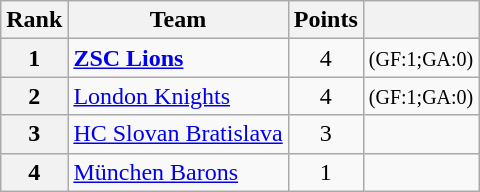<table class="wikitable" style="text-align: center;">
<tr>
<th>Rank</th>
<th>Team</th>
<th>Points</th>
<th></th>
</tr>
<tr>
<th>1</th>
<td style="text-align: left;"> <strong><a href='#'>ZSC Lions</a></strong></td>
<td>4</td>
<td><small>(GF:1;GA:0)</small></td>
</tr>
<tr>
<th>2</th>
<td style="text-align: left;"> <a href='#'>London Knights</a></td>
<td>4</td>
<td><small>(GF:1;GA:0)</small></td>
</tr>
<tr>
<th>3</th>
<td style="text-align: left;"> <a href='#'>HC Slovan Bratislava</a></td>
<td>3</td>
<td></td>
</tr>
<tr>
<th>4</th>
<td style="text-align: left;"> <a href='#'>München Barons</a></td>
<td>1</td>
<td></td>
</tr>
</table>
